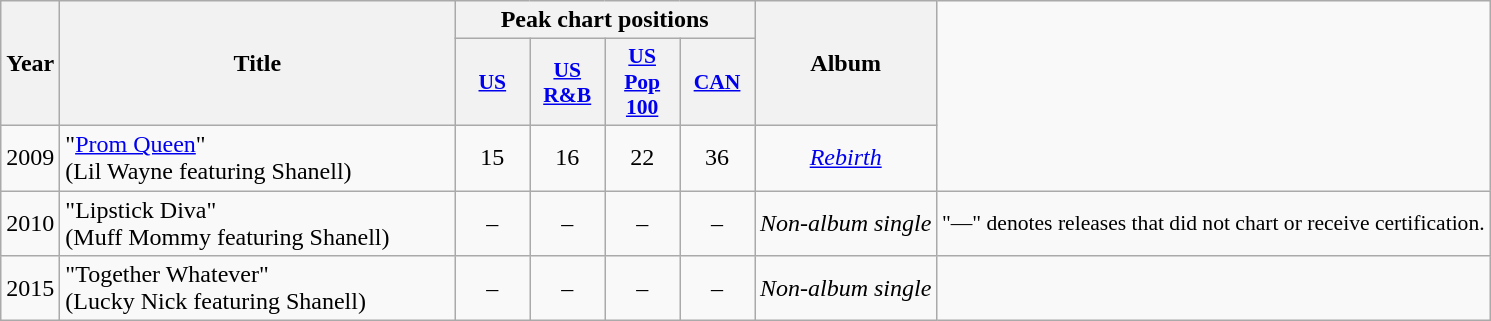<table class="wikitable plainrowheaders" style="text-align:center;">
<tr>
<th scope="col" rowspan="2">Year</th>
<th scope="col" rowspan="2" style="width:16em;">Title</th>
<th scope="col" colspan="4">Peak chart positions</th>
<th scope="col" rowspan="2">Album</th>
</tr>
<tr>
<th style="width:3em; font-size:90%"><a href='#'>US</a></th>
<th style="width:3em; font-size:90%"><a href='#'>US<br>R&B</a></th>
<th style="width:3em; font-size:90%"><a href='#'>US Pop<br>100</a></th>
<th style="width:3em;font-size:90%;"><a href='#'>CAN</a></th>
</tr>
<tr>
<td>2009</td>
<td style="text-align:left;">"<a href='#'>Prom Queen</a>"<br><span>(Lil Wayne featuring Shanell)</span></td>
<td>15</td>
<td>16</td>
<td>22</td>
<td>36</td>
<td><em><a href='#'>Rebirth</a></em></td>
</tr>
<tr>
<td>2010</td>
<td style="text-align:left;">"Lipstick Diva"<br><span> (Muff Mommy featuring Shanell)</span></td>
<td>–</td>
<td>–</td>
<td>–</td>
<td>–</td>
<td><em>Non-album single</em></td>
<td colspan="11" style="font-size:90%">"—" denotes releases that did not chart or receive certification.</td>
</tr>
<tr>
<td>2015</td>
<td style="text-align:left;">"Together Whatever"<br><span> (Lucky Nick featuring Shanell)</span></td>
<td>–</td>
<td>–</td>
<td>–</td>
<td>–</td>
<td><em>Non-album single</em></td>
</tr>
</table>
